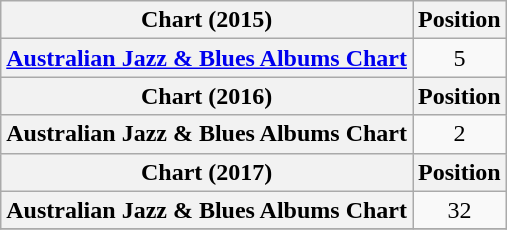<table class="wikitable sortable plainrowheaders">
<tr>
<th scope="col">Chart (2015)</th>
<th scope="col">Position</th>
</tr>
<tr>
<th scope="row"><a href='#'>Australian Jazz & Blues Albums Chart</a></th>
<td style="text-align:center;">5</td>
</tr>
<tr>
<th scope="col">Chart (2016)</th>
<th scope="col">Position</th>
</tr>
<tr>
<th scope="row">Australian Jazz & Blues Albums Chart</th>
<td style="text-align:center;">2</td>
</tr>
<tr>
<th scope="col">Chart (2017)</th>
<th scope="col">Position</th>
</tr>
<tr>
<th scope="row">Australian Jazz & Blues Albums Chart</th>
<td style="text-align:center;">32</td>
</tr>
<tr>
</tr>
</table>
